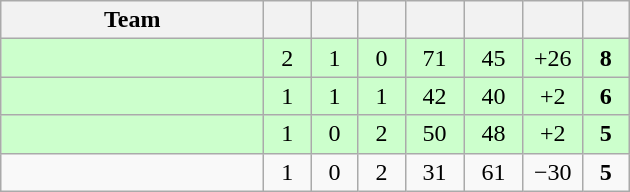<table class="wikitable" style="text-align:center;">
<tr>
<th style="width:10.5em;">Team</th>
<th style="width:1.5em;"></th>
<th style="width:1.5em;"></th>
<th style="width:1.5em;"></th>
<th style="width:2.0em;"></th>
<th style="width:2.0em;"></th>
<th style="width:2.0em;"></th>
<th style="width:1.5em;"></th>
</tr>
<tr bgcolor=#cfc>
<td align="left"></td>
<td>2</td>
<td>1</td>
<td>0</td>
<td>71</td>
<td>45</td>
<td>+26</td>
<td><strong>8</strong></td>
</tr>
<tr bgcolor=#cfc>
<td align="left"></td>
<td>1</td>
<td>1</td>
<td>1</td>
<td>42</td>
<td>40</td>
<td>+2</td>
<td><strong>6</strong></td>
</tr>
<tr bgcolor=#cfc>
<td align="left"></td>
<td>1</td>
<td>0</td>
<td>2</td>
<td>50</td>
<td>48</td>
<td>+2</td>
<td><strong>5</strong></td>
</tr>
<tr>
<td align="left"></td>
<td>1</td>
<td>0</td>
<td>2</td>
<td>31</td>
<td>61</td>
<td>−30</td>
<td><strong>5</strong></td>
</tr>
</table>
